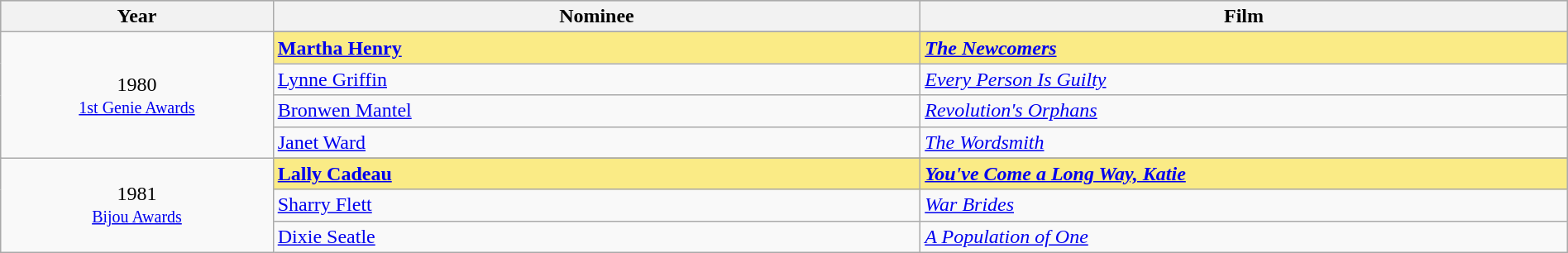<table class="wikitable" style="width:100%;">
<tr style="background:#bebebe;">
<th style="width:8%;">Year</th>
<th style="width:19%;">Nominee</th>
<th style="width:19%;">Film</th>
</tr>
<tr>
<td rowspan=5 align="center">1980<br><small><a href='#'>1st Genie Awards</a></small></td>
</tr>
<tr style="background:#FAEB86;">
<td><strong><a href='#'>Martha Henry</a></strong></td>
<td><strong><em><a href='#'>The Newcomers</a></em></strong></td>
</tr>
<tr>
<td><a href='#'>Lynne Griffin</a></td>
<td><em><a href='#'>Every Person Is Guilty</a></em></td>
</tr>
<tr>
<td><a href='#'>Bronwen Mantel</a></td>
<td><em><a href='#'>Revolution's Orphans</a></em></td>
</tr>
<tr>
<td><a href='#'>Janet Ward</a></td>
<td><em><a href='#'>The Wordsmith</a></em></td>
</tr>
<tr>
<td rowspan=4 align="center">1981<br><small><a href='#'>Bijou Awards</a></small></td>
</tr>
<tr style="background:#FAEB86;">
<td><strong><a href='#'>Lally Cadeau</a></strong></td>
<td><strong><em><a href='#'>You've Come a Long Way, Katie</a></em></strong></td>
</tr>
<tr>
<td><a href='#'>Sharry Flett</a></td>
<td><em><a href='#'>War Brides</a></em></td>
</tr>
<tr>
<td><a href='#'>Dixie Seatle</a></td>
<td><em><a href='#'>A Population of One</a></em></td>
</tr>
</table>
